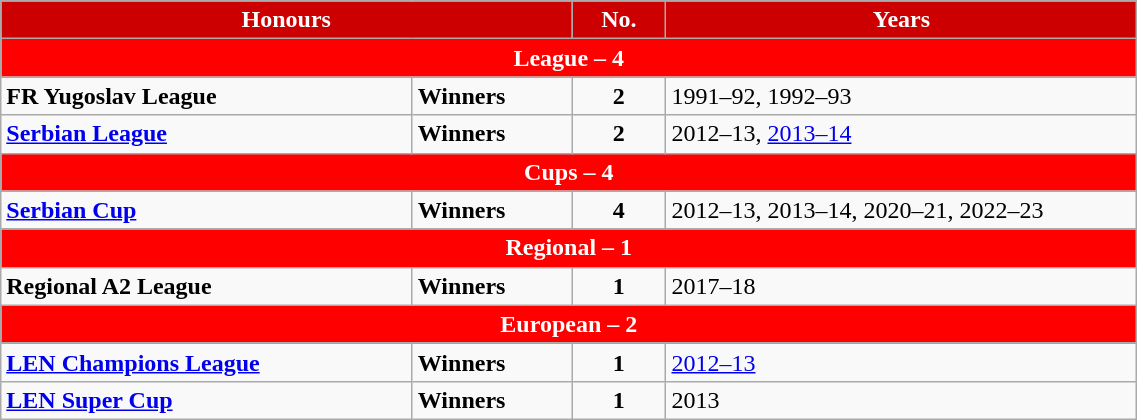<table class="wikitable" width=60%>
<tr>
<th width=30% colspan=2 style="background:#CC0000;color: white">Honours</th>
<th width=5% style="background:#CC0000;color: white">No.</th>
<th width=25% style="background:#CC0000;color: white">Years</th>
</tr>
<tr>
<th colspan=6 style="background:#FF0000;color:white">League – 4</th>
</tr>
<tr>
<td><strong>FR Yugoslav League</strong></td>
<td><strong>Winners</strong></td>
<td align=center><strong>2</strong></td>
<td>1991–92, 1992–93</td>
</tr>
<tr>
<td><strong><a href='#'>Serbian League</a></strong></td>
<td><strong>Winners</strong></td>
<td align=center><strong>2</strong></td>
<td>2012–13, <a href='#'>2013–14</a></td>
</tr>
<tr>
<th colspan=6 style="background:#FF0000;color:white">Cups – 4</th>
</tr>
<tr>
<td><strong><a href='#'>Serbian Cup</a></strong></td>
<td><strong>Winners</strong></td>
<td align=center><strong>4</strong></td>
<td>2012–13, 2013–14, 2020–21, 2022–23</td>
</tr>
<tr>
<th colspan=6 style="background:#FF0000;color:white">Regional – 1</th>
</tr>
<tr>
<td><strong>Regional A2 League</strong></td>
<td><strong>Winners</strong></td>
<td align=center><strong>1</strong></td>
<td>2017–18</td>
</tr>
<tr>
<th colspan=6 style="background:#FF0000;color:white">European – 2</th>
</tr>
<tr>
<td><strong><a href='#'>LEN Champions League</a></strong></td>
<td><strong>Winners</strong></td>
<td align=center><strong>1</strong></td>
<td><a href='#'>2012–13</a></td>
</tr>
<tr>
<td><strong><a href='#'>LEN Super Cup</a></strong></td>
<td><strong>Winners</strong></td>
<td align=center><strong>1</strong></td>
<td>2013</td>
</tr>
</table>
